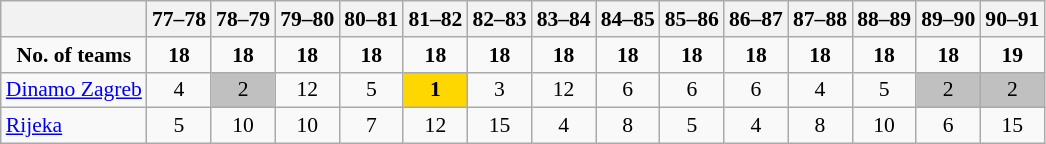<table border=1  bordercolor="#CCCCCC" class=wikitable style="font-size:90%;">
<tr align=LEFT valign=CENTER>
<th></th>
<th>77–78</th>
<th>78–79</th>
<th>79–80</th>
<th>80–81</th>
<th>81–82</th>
<th>82–83</th>
<th>83–84</th>
<th>84–85</th>
<th>85–86</th>
<th>86–87</th>
<th>87–88</th>
<th>88–89</th>
<th>89–90</th>
<th>90–91</th>
</tr>
<tr align=CENTER>
<td><strong>No. of teams</strong></td>
<td><strong>18</strong></td>
<td><strong>18</strong></td>
<td><strong>18</strong></td>
<td><strong>18</strong></td>
<td><strong>18</strong></td>
<td><strong>18</strong></td>
<td><strong>18</strong></td>
<td><strong>18</strong></td>
<td><strong>18</strong></td>
<td><strong>18</strong></td>
<td><strong>18</strong></td>
<td><strong>18</strong></td>
<td><strong>18</strong></td>
<td><strong>19</strong></td>
</tr>
<tr align=CENTER valign=BOTTOM>
<td align=LEFT><a href='#'>Dinamo Zagreb</a></td>
<td>4</td>
<td bgcolor=silver>2</td>
<td>12</td>
<td>5</td>
<td bgcolor=gold><strong>1</strong></td>
<td>3</td>
<td>12</td>
<td>6</td>
<td>6</td>
<td>6</td>
<td>4</td>
<td>5</td>
<td bgcolor=silver>2</td>
<td bgcolor=silver>2</td>
</tr>
<tr align=CENTER valign=BOTTOM>
<td align=LEFT><a href='#'>Rijeka</a></td>
<td>5</td>
<td>10</td>
<td>10</td>
<td>7</td>
<td>12</td>
<td>15</td>
<td>4</td>
<td>8</td>
<td>5</td>
<td>4</td>
<td>8</td>
<td>10</td>
<td>6</td>
<td>15</td>
</tr>
</table>
